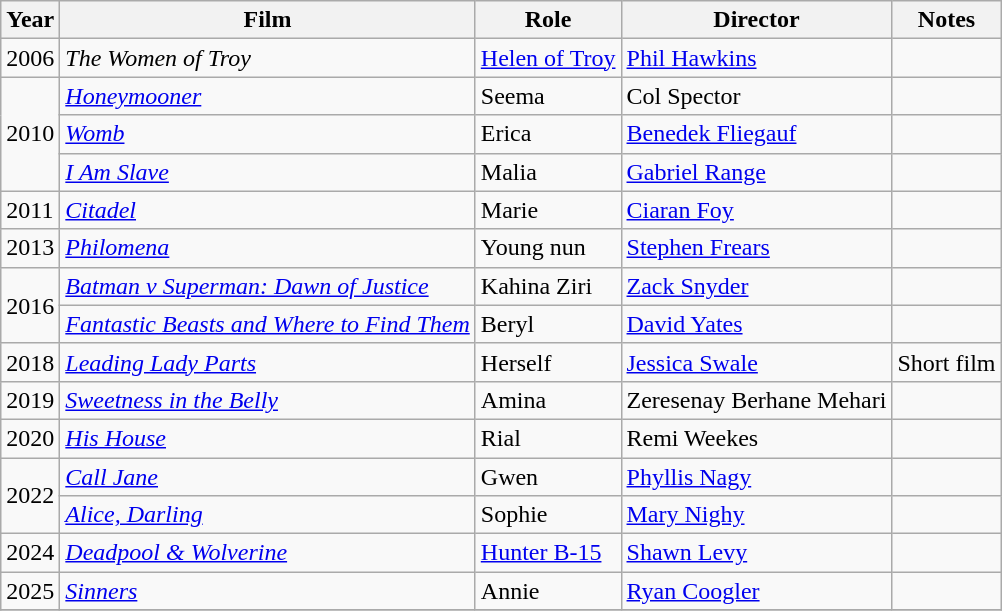<table class="wikitable sortable">
<tr>
<th>Year</th>
<th>Film</th>
<th>Role</th>
<th>Director</th>
<th>Notes</th>
</tr>
<tr>
<td rowspan="1">2006</td>
<td><em>The Women of Troy</em></td>
<td><a href='#'>Helen of Troy</a></td>
<td><a href='#'>Phil Hawkins</a></td>
<td></td>
</tr>
<tr>
<td rowspan="3">2010</td>
<td><em><a href='#'>Honeymooner</a></em></td>
<td>Seema</td>
<td>Col Spector</td>
<td></td>
</tr>
<tr>
<td><em><a href='#'>Womb</a></em></td>
<td>Erica</td>
<td><a href='#'>Benedek Fliegauf</a></td>
<td></td>
</tr>
<tr>
<td><em><a href='#'>I Am Slave</a></em></td>
<td>Malia</td>
<td><a href='#'>Gabriel Range</a></td>
<td></td>
</tr>
<tr>
<td>2011</td>
<td><em><a href='#'>Citadel</a></em></td>
<td>Marie</td>
<td><a href='#'>Ciaran Foy</a></td>
<td></td>
</tr>
<tr>
<td>2013</td>
<td><em><a href='#'>Philomena</a></em></td>
<td>Young nun</td>
<td><a href='#'>Stephen Frears</a></td>
<td></td>
</tr>
<tr>
<td rowspan=2>2016</td>
<td><em><a href='#'>Batman v Superman: Dawn of Justice</a></em></td>
<td>Kahina Ziri</td>
<td><a href='#'>Zack Snyder</a></td>
<td></td>
</tr>
<tr>
<td><em><a href='#'>Fantastic Beasts and Where to Find Them</a></em></td>
<td>Beryl</td>
<td><a href='#'>David Yates</a></td>
<td></td>
</tr>
<tr>
<td>2018</td>
<td><em><a href='#'>Leading Lady Parts</a></em></td>
<td>Herself</td>
<td><a href='#'>Jessica Swale</a></td>
<td>Short film</td>
</tr>
<tr>
<td>2019</td>
<td><em><a href='#'>Sweetness in the Belly</a></em></td>
<td>Amina</td>
<td>Zeresenay Berhane Mehari</td>
<td></td>
</tr>
<tr>
<td>2020</td>
<td><em><a href='#'>His House</a></em></td>
<td>Rial</td>
<td>Remi Weekes</td>
<td></td>
</tr>
<tr>
<td rowspan=2>2022</td>
<td><em><a href='#'>Call Jane</a></em></td>
<td>Gwen</td>
<td><a href='#'>Phyllis Nagy</a></td>
<td></td>
</tr>
<tr>
<td><em><a href='#'>Alice, Darling</a></em></td>
<td>Sophie</td>
<td><a href='#'>Mary Nighy</a></td>
<td></td>
</tr>
<tr>
<td>2024</td>
<td><em><a href='#'>Deadpool & Wolverine</a></em></td>
<td><a href='#'>Hunter B-15</a></td>
<td><a href='#'>Shawn Levy</a></td>
<td></td>
</tr>
<tr>
<td>2025</td>
<td><em><a href='#'>Sinners</a></em></td>
<td>Annie</td>
<td><a href='#'>Ryan Coogler</a></td>
<td></td>
</tr>
<tr>
</tr>
</table>
